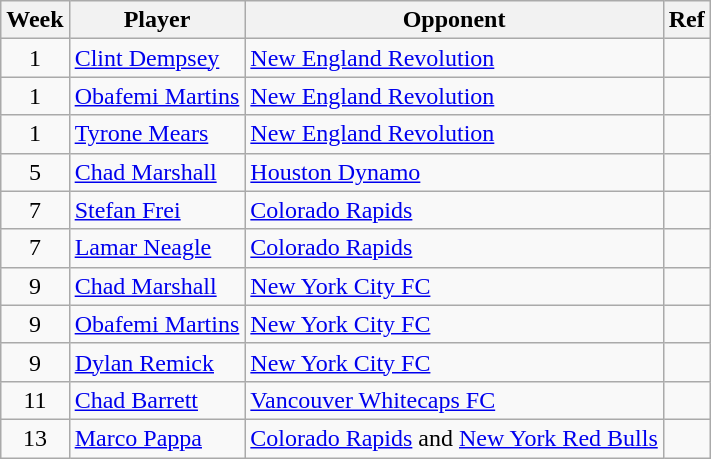<table class=wikitable>
<tr>
<th>Week</th>
<th>Player</th>
<th>Opponent</th>
<th>Ref</th>
</tr>
<tr>
<td align=center>1</td>
<td> <a href='#'>Clint Dempsey</a></td>
<td><a href='#'>New England Revolution</a></td>
<td></td>
</tr>
<tr>
<td align=center>1</td>
<td> <a href='#'>Obafemi Martins</a></td>
<td><a href='#'>New England Revolution</a></td>
<td></td>
</tr>
<tr>
<td align=center>1</td>
<td> <a href='#'>Tyrone Mears</a></td>
<td><a href='#'>New England Revolution</a></td>
<td></td>
</tr>
<tr>
<td align=center>5</td>
<td> <a href='#'>Chad Marshall</a></td>
<td><a href='#'>Houston Dynamo</a></td>
<td></td>
</tr>
<tr>
<td align=center>7</td>
<td> <a href='#'>Stefan Frei</a></td>
<td><a href='#'>Colorado Rapids</a></td>
<td></td>
</tr>
<tr>
<td align=center>7</td>
<td> <a href='#'>Lamar Neagle</a></td>
<td><a href='#'>Colorado Rapids</a></td>
<td></td>
</tr>
<tr>
<td align=center>9</td>
<td> <a href='#'>Chad Marshall</a></td>
<td><a href='#'>New York City FC</a></td>
<td></td>
</tr>
<tr>
<td align=center>9</td>
<td> <a href='#'>Obafemi Martins</a></td>
<td><a href='#'>New York City FC</a></td>
<td></td>
</tr>
<tr>
<td align=center>9</td>
<td> <a href='#'>Dylan Remick</a></td>
<td><a href='#'>New York City FC</a></td>
<td></td>
</tr>
<tr>
<td align=center>11</td>
<td> <a href='#'>Chad Barrett</a></td>
<td><a href='#'>Vancouver Whitecaps FC</a></td>
<td></td>
</tr>
<tr>
<td align=center>13</td>
<td> <a href='#'>Marco Pappa</a></td>
<td><a href='#'>Colorado Rapids</a> and <a href='#'>New York Red Bulls</a></td>
<td></td>
</tr>
</table>
